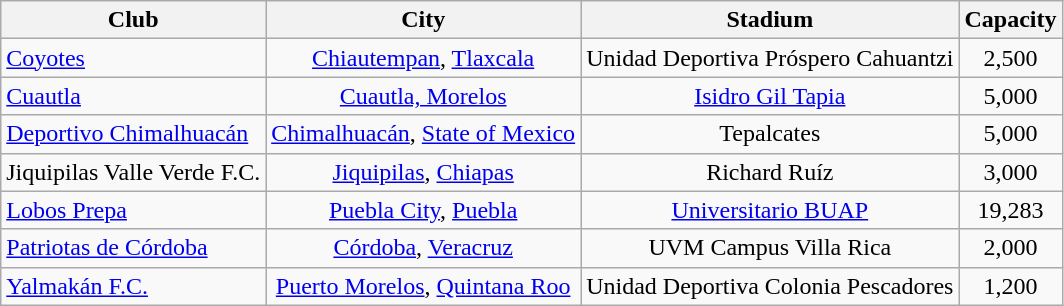<table class="wikitable sortable" style="text-align: center;">
<tr>
<th>Club</th>
<th>City</th>
<th>Stadium</th>
<th>Capacity</th>
</tr>
<tr>
<td align="left"><a href='#'>Coyotes</a></td>
<td><a href='#'>Chiautempan</a>, <a href='#'>Tlaxcala</a></td>
<td>Unidad Deportiva Próspero Cahuantzi</td>
<td>2,500</td>
</tr>
<tr>
<td align="left"><a href='#'>Cuautla</a></td>
<td><a href='#'>Cuautla, Morelos</a></td>
<td><a href='#'>Isidro Gil Tapia</a></td>
<td>5,000</td>
</tr>
<tr>
<td align="left"><a href='#'>Deportivo Chimalhuacán</a></td>
<td><a href='#'>Chimalhuacán</a>, <a href='#'>State of Mexico</a></td>
<td>Tepalcates</td>
<td>5,000</td>
</tr>
<tr>
<td align="left">Jiquipilas Valle Verde F.C.</td>
<td><a href='#'>Jiquipilas</a>, <a href='#'>Chiapas</a></td>
<td>Richard Ruíz</td>
<td>3,000</td>
</tr>
<tr>
<td align="left"><a href='#'>Lobos Prepa</a></td>
<td><a href='#'>Puebla City</a>, <a href='#'>Puebla</a></td>
<td><a href='#'>Universitario BUAP</a></td>
<td>19,283</td>
</tr>
<tr>
<td align="left"><a href='#'>Patriotas de Córdoba</a></td>
<td><a href='#'>Córdoba</a>, <a href='#'>Veracruz</a></td>
<td>UVM Campus Villa Rica</td>
<td>2,000</td>
</tr>
<tr>
<td align="left"><a href='#'>Yalmakán F.C.</a></td>
<td><a href='#'>Puerto Morelos</a>, <a href='#'>Quintana Roo</a></td>
<td>Unidad Deportiva Colonia Pescadores</td>
<td>1,200</td>
</tr>
</table>
